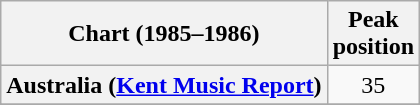<table class="wikitable sortable plainrowheaders" style="text-align:center">
<tr>
<th>Chart (1985–1986)</th>
<th>Peak<br>position</th>
</tr>
<tr>
<th scope="row">Australia (<a href='#'>Kent Music Report</a>)</th>
<td>35</td>
</tr>
<tr>
</tr>
<tr>
</tr>
<tr>
</tr>
<tr>
</tr>
<tr>
</tr>
<tr>
</tr>
<tr>
</tr>
<tr>
</tr>
<tr>
</tr>
<tr>
</tr>
<tr>
</tr>
</table>
